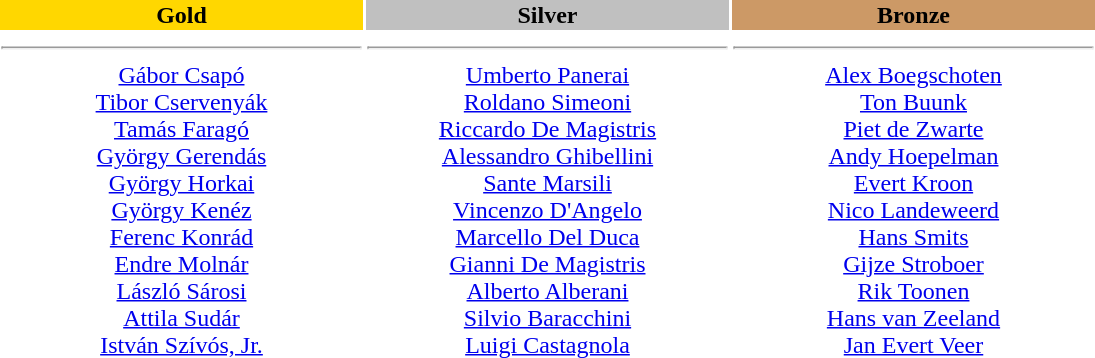<table class="wiki table">
<tr align="center">
<td style="width: 15em" bgcolor="gold"><strong>Gold</strong></td>
<td style="width: 15em" bgcolor="silver"><strong>Silver</strong></td>
<td style="width: 15em" bgcolor="CC9966"><strong>Bronze</strong></td>
</tr>
<tr valign="top" align="center">
<td><hr><a href='#'>Gábor Csapó</a><br><a href='#'>Tibor Cservenyák</a><br><a href='#'>Tamás Faragó</a><br><a href='#'>György Gerendás</a><br><a href='#'>György Horkai</a><br><a href='#'>György Kenéz</a><br><a href='#'>Ferenc Konrád</a><br><a href='#'>Endre Molnár</a><br><a href='#'>László Sárosi</a><br><a href='#'>Attila Sudár</a><br><a href='#'>István Szívós, Jr.</a></td>
<td><hr><a href='#'>Umberto Panerai</a><br><a href='#'>Roldano Simeoni</a><br><a href='#'>Riccardo De Magistris</a><br><a href='#'>Alessandro Ghibellini</a><br><a href='#'>Sante Marsili</a><br><a href='#'>Vincenzo D'Angelo</a><br><a href='#'>Marcello Del Duca</a><br><a href='#'>Gianni De Magistris</a><br><a href='#'>Alberto Alberani</a><br><a href='#'>Silvio Baracchini</a><br><a href='#'>Luigi Castagnola</a></td>
<td><hr><a href='#'>Alex Boegschoten</a><br><a href='#'>Ton Buunk</a><br><a href='#'>Piet de Zwarte</a><br><a href='#'>Andy Hoepelman</a><br><a href='#'>Evert Kroon</a><br><a href='#'>Nico Landeweerd</a><br><a href='#'>Hans Smits</a><br><a href='#'>Gijze Stroboer</a><br><a href='#'>Rik Toonen</a><br><a href='#'>Hans van Zeeland</a><br><a href='#'>Jan Evert Veer</a></td>
</tr>
</table>
